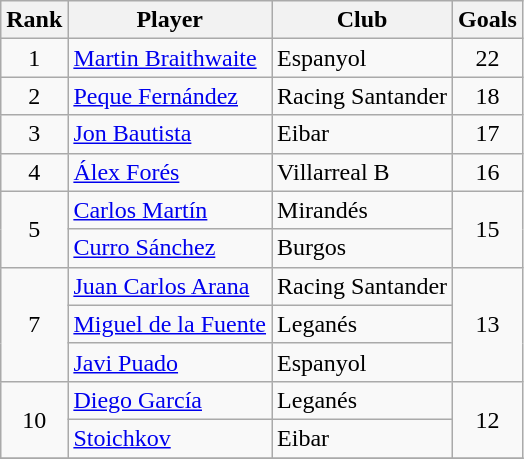<table class="wikitable" style="text-align:center">
<tr>
<th>Rank</th>
<th>Player</th>
<th>Club</th>
<th>Goals</th>
</tr>
<tr>
<td>1</td>
<td align="left"> <a href='#'>Martin Braithwaite</a></td>
<td align="left">Espanyol</td>
<td>22</td>
</tr>
<tr>
<td>2</td>
<td align="left"> <a href='#'>Peque Fernández</a></td>
<td align="left">Racing Santander</td>
<td>18</td>
</tr>
<tr>
<td>3</td>
<td align="left"> <a href='#'>Jon Bautista</a></td>
<td align="left">Eibar</td>
<td>17</td>
</tr>
<tr>
<td>4</td>
<td align="left"> <a href='#'>Álex Forés</a></td>
<td align="left">Villarreal B</td>
<td>16</td>
</tr>
<tr>
<td rowspan=2>5</td>
<td align="left"> <a href='#'>Carlos Martín</a></td>
<td align="left">Mirandés</td>
<td rowspan=2>15</td>
</tr>
<tr>
<td align="left"> <a href='#'>Curro Sánchez</a></td>
<td align="left">Burgos</td>
</tr>
<tr>
<td rowspan=3>7</td>
<td align="left"> <a href='#'>Juan Carlos Arana</a></td>
<td align="left">Racing Santander</td>
<td rowspan=3>13</td>
</tr>
<tr>
<td align="left"> <a href='#'>Miguel de la Fuente</a></td>
<td align="left">Leganés</td>
</tr>
<tr>
<td align="left"> <a href='#'>Javi Puado</a></td>
<td align="left">Espanyol</td>
</tr>
<tr>
<td rowspan=2>10</td>
<td align="left"> <a href='#'>Diego García</a></td>
<td align="left">Leganés</td>
<td rowspan=2>12</td>
</tr>
<tr>
<td align="left"> <a href='#'>Stoichkov</a></td>
<td align="left">Eibar</td>
</tr>
<tr>
</tr>
</table>
